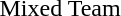<table>
<tr>
<td>Mixed Team</td>
<td align=center></td>
<td align=center></td>
<td align=center><br></td>
</tr>
</table>
